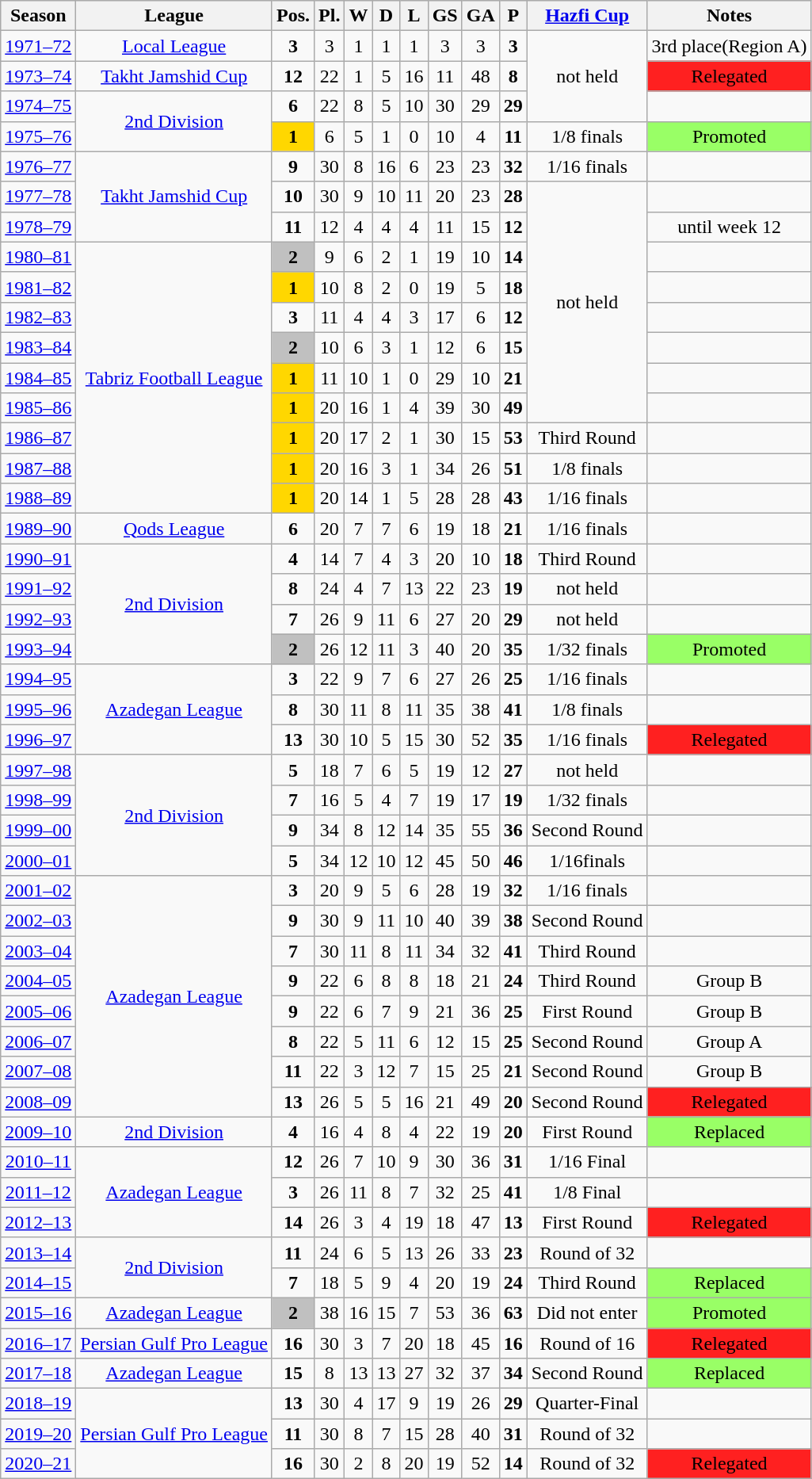<table class="wikitable">
<tr style="background:#efefef;">
<th>Season</th>
<th>League</th>
<th>Pos.</th>
<th>Pl.</th>
<th>W</th>
<th>D</th>
<th>L</th>
<th>GS</th>
<th>GA</th>
<th>P</th>
<th><a href='#'>Hazfi Cup</a></th>
<th>Notes</th>
</tr>
<tr>
<td align=center><a href='#'>1971–72</a></td>
<td align=center rowspan="1"><a href='#'>Local League</a></td>
<td align=center><strong>3</strong></td>
<td align=center>3</td>
<td align=center>1</td>
<td align=center>1</td>
<td align=center>1</td>
<td align=center>3</td>
<td align=center>3</td>
<td align=center><strong>3</strong></td>
<td align=center rowspan="3">not held</td>
<td align=center>3rd place(Region A)</td>
</tr>
<tr>
<td align=center><a href='#'>1973–74</a></td>
<td align=center rowspan="1"><a href='#'>Takht Jamshid Cup</a></td>
<td align=center><strong>12</strong></td>
<td align=center>22</td>
<td align=center>1</td>
<td align=center>5</td>
<td align=center>16</td>
<td align=center>11</td>
<td align=center>48</td>
<td align=center><strong>8</strong></td>
<td style="text-align:center; background:#ff2020;">Relegated</td>
</tr>
<tr>
<td align=center><a href='#'>1974–75</a></td>
<td align=center rowspan="2"><a href='#'>2nd Division</a></td>
<td align=center><strong>6</strong></td>
<td align=center>22</td>
<td align=center>8</td>
<td align=center>5</td>
<td align=center>10</td>
<td align=center>30</td>
<td align=center>29</td>
<td align=center><strong>29</strong></td>
<td align=center></td>
</tr>
<tr>
<td align=center><a href='#'>1975–76</a></td>
<td style="text-align:center; background:Gold;"><strong>1</strong></td>
<td align=center>6</td>
<td align=center>5</td>
<td align=center>1</td>
<td align=center>0</td>
<td align=center>10</td>
<td align=center>4</td>
<td align=center><strong>11</strong></td>
<td align=center>1/8 finals</td>
<td style="text-align:center; background:#9f6;">Promoted</td>
</tr>
<tr>
<td align=center><a href='#'>1976–77</a></td>
<td align=center rowspan="3"><a href='#'>Takht Jamshid Cup</a></td>
<td align=center><strong>9</strong></td>
<td align=center>30</td>
<td align=center>8</td>
<td align=center>16</td>
<td align=center>6</td>
<td align=center>23</td>
<td align=center>23</td>
<td align=center><strong>32</strong></td>
<td align=center>1/16 finals</td>
<td align=center></td>
</tr>
<tr>
<td align=center><a href='#'>1977–78</a></td>
<td align=center><strong>10</strong></td>
<td align=center>30</td>
<td align=center>9</td>
<td align=center>10</td>
<td align=center>11</td>
<td align=center>20</td>
<td align=center>23</td>
<td align=center><strong>28</strong></td>
<td align=center rowspan="8">not held</td>
<td align=center></td>
</tr>
<tr>
<td align=center><a href='#'>1978–79</a></td>
<td align=center><strong>11</strong></td>
<td align=center>12</td>
<td align=center>4</td>
<td align=center>4</td>
<td align=center>4</td>
<td align=center>11</td>
<td align=center>15</td>
<td align=center><strong>12</strong></td>
<td align=center>until week 12</td>
</tr>
<tr>
<td align=center><a href='#'>1980–81</a></td>
<td align=center rowspan="9"><a href='#'>Tabriz Football League</a></td>
<td style="text-align:center; background:Silver;"><strong>2</strong></td>
<td align=center>9</td>
<td align=center>6</td>
<td align=center>2</td>
<td align=center>1</td>
<td align=center>19</td>
<td align=center>10</td>
<td align=center><strong>14</strong></td>
<td align=center></td>
</tr>
<tr>
<td align=center><a href='#'>1981–82</a></td>
<td style="text-align:center; background:gold;"><strong>1</strong></td>
<td align=center>10</td>
<td align=center>8</td>
<td align=center>2</td>
<td align=center>0</td>
<td align=center>19</td>
<td align=center>5</td>
<td align=center><strong>18</strong></td>
<td align=center></td>
</tr>
<tr>
<td align=center><a href='#'>1982–83</a></td>
<td align=center><strong>3</strong></td>
<td align=center>11</td>
<td align=center>4</td>
<td align=center>4</td>
<td align=center>3</td>
<td align=center>17</td>
<td align=center>6</td>
<td align=center><strong>12</strong></td>
<td align=center></td>
</tr>
<tr>
<td align=center><a href='#'>1983–84</a></td>
<td style="text-align:center; background:silver;"><strong>2</strong></td>
<td align=center>10</td>
<td align=center>6</td>
<td align=center>3</td>
<td align=center>1</td>
<td align=center>12</td>
<td align=center>6</td>
<td align=center><strong>15</strong></td>
<td align=center></td>
</tr>
<tr>
<td align=center><a href='#'>1984–85</a></td>
<td style="text-align:center; background:gold;"><strong>1</strong></td>
<td align=center>11</td>
<td align=center>10</td>
<td align=center>1</td>
<td align=center>0</td>
<td align=center>29</td>
<td align=center>10</td>
<td align=center><strong>21</strong></td>
<td align=center></td>
</tr>
<tr>
<td align=center><a href='#'>1985–86</a></td>
<td style="text-align:center; background:Gold;"><strong>1</strong></td>
<td align=center>20</td>
<td align=center>16</td>
<td align=center>1</td>
<td align=center>4</td>
<td align=center>39</td>
<td align=center>30</td>
<td align=center><strong>49</strong></td>
<td align=center></td>
</tr>
<tr>
<td align=center><a href='#'>1986–87</a></td>
<td style="text-align:center; background:Gold;"><strong>1</strong></td>
<td align=center>20</td>
<td align=center>17</td>
<td align=center>2</td>
<td align=center>1</td>
<td align=center>30</td>
<td align=center>15</td>
<td align=center><strong>53</strong></td>
<td align=center>Third Round</td>
<td align=center></td>
</tr>
<tr>
<td align=center><a href='#'>1987–88</a></td>
<td style="text-align:center; background:Gold;"><strong>1</strong></td>
<td align=center>20</td>
<td align=center>16</td>
<td align=center>3</td>
<td align=center>1</td>
<td align=center>34</td>
<td align=center>26</td>
<td align=center><strong>51</strong></td>
<td align=center>1/8 finals</td>
<td align=center></td>
</tr>
<tr>
<td align=center><a href='#'>1988–89</a></td>
<td style="text-align:center; background:Gold;"><strong>1</strong></td>
<td align=center>20</td>
<td align=center>14</td>
<td align=center>1</td>
<td align=center>5</td>
<td align=center>28</td>
<td align=center>28</td>
<td align=center><strong>43</strong></td>
<td align=center>1/16 finals</td>
<td align=center></td>
</tr>
<tr>
<td align=center><a href='#'>1989–90</a></td>
<td align=center rowspan="1"><a href='#'>Qods League</a></td>
<td align=center><strong>6</strong></td>
<td align=center>20</td>
<td align=center>7</td>
<td align=center>7</td>
<td align=center>6</td>
<td align=center>19</td>
<td align=center>18</td>
<td align=center><strong>21</strong></td>
<td align=center>1/16 finals</td>
<td align=center></td>
</tr>
<tr>
<td align=center><a href='#'>1990–91</a></td>
<td align=center rowspan="4"><a href='#'>2nd Division</a></td>
<td align=center><strong>4</strong></td>
<td align=center>14</td>
<td align=center>7</td>
<td align=center>4</td>
<td align=center>3</td>
<td align=center>20</td>
<td align=center>10</td>
<td align=center><strong>18</strong></td>
<td align=center>Third Round</td>
<td align=center></td>
</tr>
<tr>
<td align=center><a href='#'>1991–92</a></td>
<td align=center><strong>8</strong></td>
<td align=center>24</td>
<td align=center>4</td>
<td align=center>7</td>
<td align=center>13</td>
<td align=center>22</td>
<td align=center>23</td>
<td align=center><strong>19</strong></td>
<td align=center>not held</td>
<td align=center></td>
</tr>
<tr>
<td align=center><a href='#'>1992–93</a></td>
<td align=center><strong>7</strong></td>
<td align=center>26</td>
<td align=center>9</td>
<td align=center>11</td>
<td align=center>6</td>
<td align=center>27</td>
<td align=center>20</td>
<td align=center><strong>29</strong></td>
<td align=center>not held</td>
<td align=center></td>
</tr>
<tr>
<td align=center><a href='#'>1993–94</a></td>
<td style="text-align:center; background:silver;"><strong>2</strong></td>
<td align=center>26</td>
<td align=center>12</td>
<td align=center>11</td>
<td align=center>3</td>
<td align=center>40</td>
<td align=center>20</td>
<td align=center><strong>35</strong></td>
<td align=center>1/32 finals</td>
<td style="text-align:center; background:#9f6;">Promoted</td>
</tr>
<tr>
<td align=center><a href='#'>1994–95</a></td>
<td align=center rowspan="3"><a href='#'>Azadegan League</a></td>
<td align=center><strong>3</strong></td>
<td align=center>22</td>
<td align=center>9</td>
<td align=center>7</td>
<td align=center>6</td>
<td align=center>27</td>
<td align=center>26</td>
<td align=center><strong>25</strong></td>
<td align=center>1/16 finals</td>
<td align=center></td>
</tr>
<tr>
<td align=center><a href='#'>1995–96</a></td>
<td align=center><strong>8</strong></td>
<td align=center>30</td>
<td align=center>11</td>
<td align=center>8</td>
<td align=center>11</td>
<td align=center>35</td>
<td align=center>38</td>
<td align=center><strong>41</strong></td>
<td align=center>1/8 finals</td>
<td align=center></td>
</tr>
<tr>
<td align=center><a href='#'>1996–97</a></td>
<td align=center><strong>13</strong></td>
<td align=center>30</td>
<td align=center>10</td>
<td align=center>5</td>
<td align=center>15</td>
<td align=center>30</td>
<td align=center>52</td>
<td align=center><strong>35</strong></td>
<td align=center>1/16 finals</td>
<td style="text-align:center; background:#ff2020;">Relegated</td>
</tr>
<tr>
<td align=center><a href='#'>1997–98</a></td>
<td align=center rowspan="4"><a href='#'>2nd Division</a></td>
<td align=center><strong>5</strong></td>
<td align=center>18</td>
<td align=center>7</td>
<td align=center>6</td>
<td align=center>5</td>
<td align=center>19</td>
<td align=center>12</td>
<td align=center><strong>27</strong></td>
<td align=center>not held</td>
<td align=center></td>
</tr>
<tr>
<td align=center><a href='#'>1998–99</a></td>
<td align=center><strong>7</strong></td>
<td align=center>16</td>
<td align=center>5</td>
<td align=center>4</td>
<td align=center>7</td>
<td align=center>19</td>
<td align=center>17</td>
<td align=center><strong>19</strong></td>
<td align=center>1/32 finals</td>
<td align=center></td>
</tr>
<tr>
<td align=center><a href='#'>1999–00</a></td>
<td align=center><strong>9</strong></td>
<td align=center>34</td>
<td align=center>8</td>
<td align=center>12</td>
<td align=center>14</td>
<td align=center>35</td>
<td align=center>55</td>
<td align=center><strong>36</strong></td>
<td align=center>Second Round</td>
<td align=center></td>
</tr>
<tr>
<td align=center><a href='#'>2000–01</a></td>
<td align=center><strong>5</strong></td>
<td align=center>34</td>
<td align=center>12</td>
<td align=center>10</td>
<td align=center>12</td>
<td align=center>45</td>
<td align=center>50</td>
<td align=center><strong>46</strong></td>
<td align=center>1/16finals</td>
<td align=center></td>
</tr>
<tr>
<td align=center><a href='#'>2001–02</a></td>
<td align=center rowspan="8"><a href='#'>Azadegan League</a></td>
<td align=center><strong>3</strong></td>
<td align=center>20</td>
<td align=center>9</td>
<td align=center>5</td>
<td align=center>6</td>
<td align=center>28</td>
<td align=center>19</td>
<td align=center><strong>32</strong></td>
<td align=center>1/16 finals</td>
<td align=center></td>
</tr>
<tr>
<td align=center><a href='#'>2002–03</a></td>
<td align=center><strong>9</strong></td>
<td align=center>30</td>
<td align=center>9</td>
<td align=center>11</td>
<td align=center>10</td>
<td align=center>40</td>
<td align=center>39</td>
<td align=center><strong>38</strong></td>
<td align=center>Second Round</td>
<td align=center></td>
</tr>
<tr>
<td align=center><a href='#'>2003–04</a></td>
<td align=center><strong>7</strong></td>
<td align=center>30</td>
<td align=center>11</td>
<td align=center>8</td>
<td align=center>11</td>
<td align=center>34</td>
<td align=center>32</td>
<td align=center><strong>41</strong></td>
<td align=center>Third Round</td>
<td align=center></td>
</tr>
<tr>
<td align=center><a href='#'>2004–05</a></td>
<td align=center><strong>9</strong></td>
<td align=center>22</td>
<td align=center>6</td>
<td align=center>8</td>
<td align=center>8</td>
<td align=center>18</td>
<td align=center>21</td>
<td align=center><strong>24</strong></td>
<td align=center>Third Round</td>
<td align=center>Group B</td>
</tr>
<tr>
<td align=center><a href='#'>2005–06</a></td>
<td align=center><strong>9</strong></td>
<td align=center>22</td>
<td align=center>6</td>
<td align=center>7</td>
<td align=center>9</td>
<td align=center>21</td>
<td align=center>36</td>
<td align=center><strong>25</strong></td>
<td align=center>First Round</td>
<td align=center>Group B</td>
</tr>
<tr>
<td align=center><a href='#'>2006–07</a></td>
<td align=center><strong>8</strong></td>
<td align=center>22</td>
<td align=center>5</td>
<td align=center>11</td>
<td align=center>6</td>
<td align=center>12</td>
<td align=center>15</td>
<td align=center><strong>25</strong></td>
<td align=center>Second Round</td>
<td align=center>Group A</td>
</tr>
<tr>
<td align=center><a href='#'>2007–08</a></td>
<td align=center><strong>11</strong></td>
<td align=center>22</td>
<td align=center>3</td>
<td align=center>12</td>
<td align=center>7</td>
<td align=center>15</td>
<td align=center>25</td>
<td align=center><strong>21</strong></td>
<td align=center>Second Round</td>
<td align=center>Group B</td>
</tr>
<tr>
<td align=center><a href='#'>2008–09</a></td>
<td align=center><strong>13</strong></td>
<td align=center>26</td>
<td align=center>5</td>
<td align=center>5</td>
<td align=center>16</td>
<td align=center>21</td>
<td align=center>49</td>
<td align=center><strong>20</strong></td>
<td align=center>Second Round</td>
<td style="text-align:center; background:#ff2020;">Relegated</td>
</tr>
<tr>
<td align=center><a href='#'>2009–10</a></td>
<td align=center rowspan="1"><a href='#'>2nd Division</a></td>
<td align=center><strong>4</strong></td>
<td align=center>16</td>
<td align=center>4</td>
<td align=center>8</td>
<td align=center>4</td>
<td align=center>22</td>
<td align=center>19</td>
<td align=center><strong>20</strong></td>
<td align=center>First Round</td>
<td style="text-align:center; background:#9f6;">Replaced</td>
</tr>
<tr>
<td align=center><a href='#'>2010–11</a></td>
<td align=center rowspan="3"><a href='#'>Azadegan League</a></td>
<td align=center><strong>12</strong></td>
<td align=center>26</td>
<td align=center>7</td>
<td align=center>10</td>
<td align=center>9</td>
<td align=center>30</td>
<td align=center>36</td>
<td align=center><strong>31</strong></td>
<td align=center>1/16 Final</td>
<td align=center></td>
</tr>
<tr>
<td align=center><a href='#'>2011–12</a></td>
<td align=center><strong>3</strong></td>
<td align=center>26</td>
<td align=center>11</td>
<td align=center>8</td>
<td align=center>7</td>
<td align=center>32</td>
<td align=center>25</td>
<td align=center><strong>41</strong></td>
<td align=center>1/8 Final</td>
<td align=center></td>
</tr>
<tr>
<td align=center><a href='#'>2012–13</a></td>
<td align=center><strong>14</strong></td>
<td align=center>26</td>
<td align=center>3</td>
<td align=center>4</td>
<td align=center>19</td>
<td align=center>18</td>
<td align=center>47</td>
<td align=center><strong>13</strong></td>
<td align=center>First Round</td>
<td style="text-align:center; background:#ff2020;">Relegated</td>
</tr>
<tr>
<td align=center><a href='#'>2013–14</a></td>
<td align=center rowspan="2"><a href='#'>2nd Division</a></td>
<td align=center><strong>11</strong></td>
<td align=center>24</td>
<td align=center>6</td>
<td align=center>5</td>
<td align=center>13</td>
<td align=center>26</td>
<td align=center>33</td>
<td align=center><strong>23</strong></td>
<td align=center>Round of 32</td>
<td align=center></td>
</tr>
<tr>
<td align=center><a href='#'>2014–15</a></td>
<td align=center><strong>7</strong></td>
<td align=center>18</td>
<td align=center>5</td>
<td align=center>9</td>
<td align=center>4</td>
<td align=center>20</td>
<td align=center>19</td>
<td align=center><strong>24</strong></td>
<td align=center>Third Round</td>
<td style="text-align:center; background:#9f6;">Replaced</td>
</tr>
<tr>
<td align=center><a href='#'>2015–16</a></td>
<td align=center rowspan="1"><a href='#'>Azadegan League</a></td>
<td style="text-align:center; background:Silver;"><strong>2</strong></td>
<td align=center>38</td>
<td align=center>16</td>
<td align=center>15</td>
<td align=center>7</td>
<td align=center>53</td>
<td align=center>36</td>
<td align=center><strong>63</strong></td>
<td align=center>Did not enter</td>
<td style="text-align:center; background:#9f6;">Promoted</td>
</tr>
<tr>
<td align=center><a href='#'>2016–17</a></td>
<td align=center rowspan="1"><a href='#'>Persian Gulf Pro League</a></td>
<td align=center><strong>16</strong></td>
<td align=center>30</td>
<td align=center>3</td>
<td align=center>7</td>
<td align=center>20</td>
<td align=center>18</td>
<td align=center>45</td>
<td align=center><strong>16</strong></td>
<td align=center>Round of 16</td>
<td style="text-align:center; background:#ff2020;">Relegated</td>
</tr>
<tr>
<td align=center><a href='#'>2017–18</a></td>
<td align=center rowspan="1"><a href='#'>Azadegan League</a></td>
<td align=center><strong>15</strong></td>
<td align=center>8</td>
<td align=center>13</td>
<td align=center>13</td>
<td align=center>27</td>
<td align=center>32</td>
<td align=center>37</td>
<td align=center><strong>34</strong></td>
<td align=center>Second Round</td>
<td style="text-align:center; background:#9f6;">Replaced</td>
</tr>
<tr>
<td align=center><a href='#'>2018–19</a></td>
<td align=center rowspan=3><a href='#'>Persian Gulf Pro League</a></td>
<td align=center><strong>13</strong></td>
<td align=center>30</td>
<td align=center>4</td>
<td align=center>17</td>
<td align=center>9</td>
<td align=center>19</td>
<td align=center>26</td>
<td align=center><strong>29</strong></td>
<td align=center>Quarter-Final</td>
<td></td>
</tr>
<tr>
<td align=center><a href='#'>2019–20</a></td>
<td align=center><strong>11</strong></td>
<td align=center>30</td>
<td align=center>8</td>
<td align=center>7</td>
<td align=center>15</td>
<td align=center>28</td>
<td align=center>40</td>
<td align=center><strong>31</strong></td>
<td align=center>Round of 32</td>
<td></td>
</tr>
<tr>
<td align=center><a href='#'>2020–21</a></td>
<td align=center><strong>16</strong></td>
<td align=center>30</td>
<td align=center>2</td>
<td align=center>8</td>
<td align=center>20</td>
<td align=center>19</td>
<td align=center>52</td>
<td align=center><strong>14</strong></td>
<td align=center>Round of 32</td>
<td style="text-align:center; background:#ff2020;">Relegated</td>
</tr>
</table>
